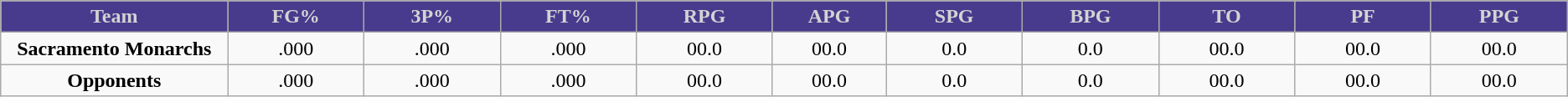<table class="wikitable sortable" style="text-align:center;">
<tr>
<th style="background:#483B8D;color:#D3D3D3;" width="10%">Team</th>
<th style="background:#483B8D;color:#D3D3D3;" width="6%">FG%</th>
<th style="background:#483B8D;color:#D3D3D3;" width="6%">3P%</th>
<th style="background:#483B8D;color:#D3D3D3;" width="6%">FT%</th>
<th style="background:#483B8D;color:#D3D3D3;" width="6%">RPG</th>
<th style="background:#483B8D;color:#D3D3D3;" width="5%">APG</th>
<th style="background:#483B8D;color:#D3D3D3;" width="6%">SPG</th>
<th style="background:#483B8D;color:#D3D3D3;" width="6%">BPG</th>
<th style="background:#483B8D;color:#D3D3D3;" width="6%">TO</th>
<th style="background:#483B8D;color:#D3D3D3;" width="6%">PF</th>
<th style="background:#483B8D;color:#D3D3D3;" width="6%">PPG</th>
</tr>
<tr>
<td><strong>Sacramento Monarchs</strong></td>
<td>.000</td>
<td>.000</td>
<td>.000</td>
<td>00.0</td>
<td>00.0</td>
<td>0.0</td>
<td>0.0</td>
<td>00.0</td>
<td>00.0</td>
<td>00.0</td>
</tr>
<tr>
<td><strong>Opponents</strong></td>
<td>.000</td>
<td>.000</td>
<td>.000</td>
<td>00.0</td>
<td>00.0</td>
<td>0.0</td>
<td>0.0</td>
<td>00.0</td>
<td>00.0</td>
<td>00.0</td>
</tr>
</table>
